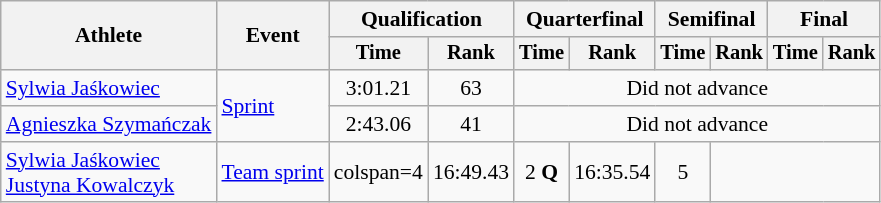<table class="wikitable" style="font-size:90%">
<tr>
<th rowspan="2">Athlete</th>
<th rowspan="2">Event</th>
<th colspan="2">Qualification</th>
<th colspan="2">Quarterfinal</th>
<th colspan="2">Semifinal</th>
<th colspan="2">Final</th>
</tr>
<tr style="font-size:95%">
<th>Time</th>
<th>Rank</th>
<th>Time</th>
<th>Rank</th>
<th>Time</th>
<th>Rank</th>
<th>Time</th>
<th>Rank</th>
</tr>
<tr align=center>
<td align=left><a href='#'>Sylwia Jaśkowiec</a></td>
<td align=left rowspan=2><a href='#'>Sprint</a></td>
<td>3:01.21</td>
<td>63</td>
<td colspan=6>Did not advance</td>
</tr>
<tr align=center>
<td align=left><a href='#'>Agnieszka Szymańczak</a></td>
<td>2:43.06</td>
<td>41</td>
<td colspan=6>Did not advance</td>
</tr>
<tr align=center>
<td align=left><a href='#'>Sylwia Jaśkowiec</a><br><a href='#'>Justyna Kowalczyk</a></td>
<td align=left><a href='#'>Team sprint</a></td>
<td>colspan=4 </td>
<td>16:49.43</td>
<td>2 <strong>Q</strong></td>
<td>16:35.54</td>
<td>5</td>
</tr>
</table>
